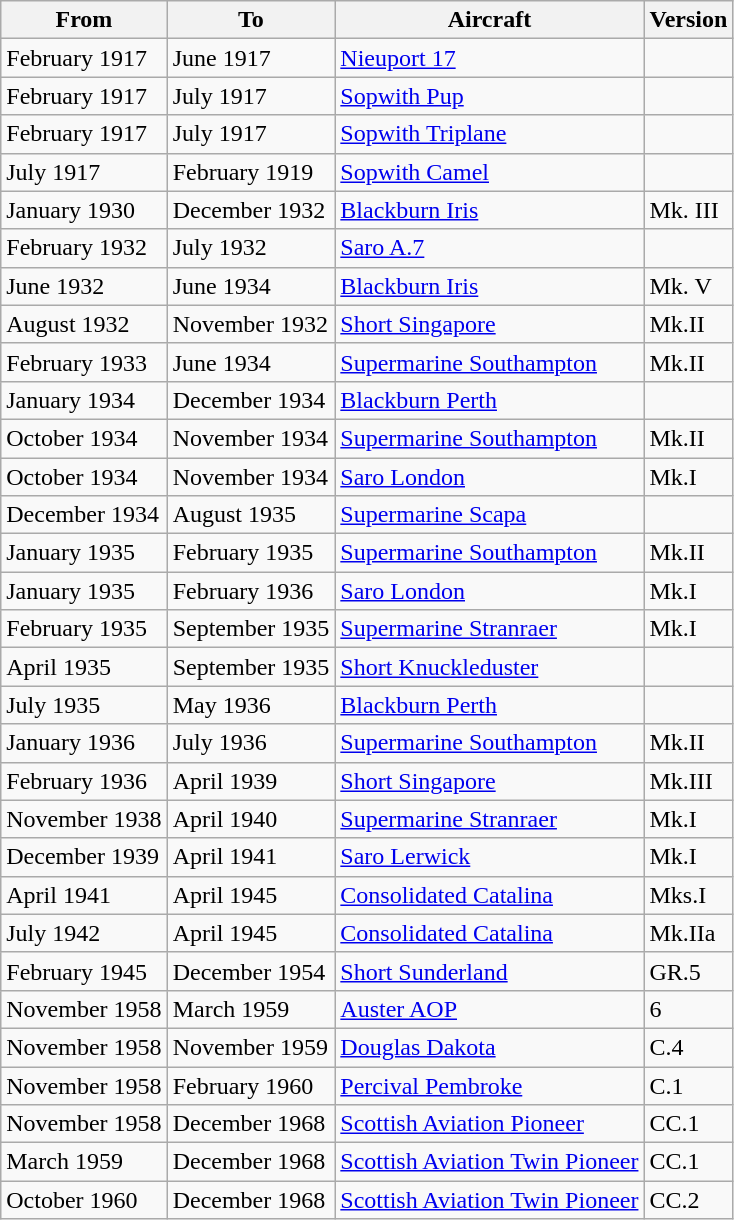<table class="wikitable">
<tr>
<th>From</th>
<th>To</th>
<th>Aircraft</th>
<th>Version</th>
</tr>
<tr>
<td>February 1917</td>
<td>June 1917</td>
<td><a href='#'>Nieuport 17</a></td>
<td></td>
</tr>
<tr>
<td>February 1917</td>
<td>July 1917</td>
<td><a href='#'>Sopwith Pup</a></td>
<td></td>
</tr>
<tr>
<td>February 1917</td>
<td>July 1917</td>
<td><a href='#'>Sopwith Triplane</a></td>
<td></td>
</tr>
<tr>
<td>July 1917</td>
<td>February 1919</td>
<td><a href='#'>Sopwith Camel</a></td>
<td></td>
</tr>
<tr>
<td>January 1930</td>
<td>December 1932</td>
<td><a href='#'>Blackburn Iris</a></td>
<td>Mk. III</td>
</tr>
<tr>
<td>February 1932</td>
<td>July 1932</td>
<td><a href='#'>Saro A.7</a></td>
<td></td>
</tr>
<tr>
<td>June 1932</td>
<td>June 1934</td>
<td><a href='#'>Blackburn Iris</a></td>
<td>Mk. V</td>
</tr>
<tr>
<td>August 1932</td>
<td>November 1932</td>
<td><a href='#'>Short Singapore</a></td>
<td>Mk.II</td>
</tr>
<tr>
<td>February 1933</td>
<td>June 1934</td>
<td><a href='#'>Supermarine Southampton</a></td>
<td>Mk.II</td>
</tr>
<tr>
<td>January 1934</td>
<td>December 1934</td>
<td><a href='#'>Blackburn Perth</a></td>
<td></td>
</tr>
<tr>
<td>October 1934</td>
<td>November 1934</td>
<td><a href='#'>Supermarine Southampton</a></td>
<td>Mk.II</td>
</tr>
<tr>
<td>October 1934</td>
<td>November 1934</td>
<td><a href='#'>Saro London</a></td>
<td>Mk.I</td>
</tr>
<tr>
<td>December 1934</td>
<td>August 1935</td>
<td><a href='#'>Supermarine Scapa</a></td>
<td></td>
</tr>
<tr>
<td>January 1935</td>
<td>February 1935</td>
<td><a href='#'>Supermarine Southampton</a></td>
<td>Mk.II</td>
</tr>
<tr>
<td>January 1935</td>
<td>February 1936</td>
<td><a href='#'>Saro London</a></td>
<td>Mk.I</td>
</tr>
<tr>
<td>February 1935</td>
<td>September 1935</td>
<td><a href='#'>Supermarine Stranraer</a></td>
<td>Mk.I</td>
</tr>
<tr>
<td>April 1935</td>
<td>September 1935</td>
<td><a href='#'>Short Knuckleduster</a></td>
<td></td>
</tr>
<tr>
<td>July 1935</td>
<td>May 1936</td>
<td><a href='#'>Blackburn Perth</a></td>
<td></td>
</tr>
<tr>
<td>January 1936</td>
<td>July 1936</td>
<td><a href='#'>Supermarine Southampton</a></td>
<td>Mk.II</td>
</tr>
<tr>
<td>February 1936</td>
<td>April 1939</td>
<td><a href='#'>Short Singapore</a></td>
<td>Mk.III</td>
</tr>
<tr>
<td>November 1938</td>
<td>April 1940</td>
<td><a href='#'>Supermarine Stranraer</a></td>
<td>Mk.I</td>
</tr>
<tr>
<td>December 1939</td>
<td>April 1941</td>
<td><a href='#'>Saro Lerwick</a></td>
<td>Mk.I</td>
</tr>
<tr>
<td>April 1941</td>
<td>April 1945</td>
<td><a href='#'>Consolidated Catalina</a></td>
<td>Mks.I</td>
</tr>
<tr>
<td>July 1942</td>
<td>April 1945</td>
<td><a href='#'>Consolidated Catalina</a></td>
<td>Mk.IIa</td>
</tr>
<tr>
<td>February 1945</td>
<td>December 1954</td>
<td><a href='#'>Short Sunderland</a></td>
<td>GR.5</td>
</tr>
<tr>
<td>November 1958</td>
<td>March 1959</td>
<td><a href='#'>Auster AOP</a></td>
<td>6</td>
</tr>
<tr>
<td>November 1958</td>
<td>November 1959</td>
<td><a href='#'>Douglas Dakota</a></td>
<td>C.4</td>
</tr>
<tr>
<td>November 1958</td>
<td>February 1960</td>
<td><a href='#'>Percival Pembroke</a></td>
<td>C.1</td>
</tr>
<tr>
<td>November 1958</td>
<td>December 1968</td>
<td><a href='#'>Scottish Aviation Pioneer</a></td>
<td>CC.1</td>
</tr>
<tr>
<td>March 1959</td>
<td>December 1968</td>
<td><a href='#'>Scottish Aviation Twin Pioneer</a></td>
<td>CC.1</td>
</tr>
<tr>
<td>October 1960</td>
<td>December 1968</td>
<td><a href='#'>Scottish Aviation Twin Pioneer</a></td>
<td>CC.2</td>
</tr>
</table>
